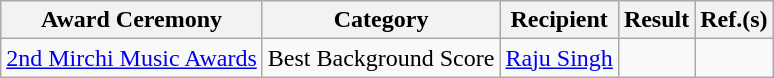<table class="wikitable">
<tr>
<th>Award Ceremony</th>
<th>Category</th>
<th>Recipient</th>
<th>Result</th>
<th>Ref.(s)</th>
</tr>
<tr>
<td><a href='#'>2nd Mirchi Music Awards</a></td>
<td>Best Background Score</td>
<td><a href='#'>Raju Singh</a></td>
<td></td>
<td></td>
</tr>
</table>
